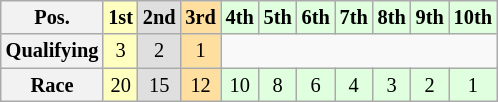<table class="wikitable" style="font-size:85%; text-align:center">
<tr>
<th>Pos.</th>
<td style="background:#ffffbf;"><strong>1st</strong></td>
<td style="background:#dfdfdf;"><strong>2nd</strong></td>
<td style="background:#ffdf9f;"><strong>3rd</strong></td>
<td style="background:#dfffdf;"><strong>4th</strong></td>
<td style="background:#dfffdf;"><strong>5th</strong></td>
<td style="background:#dfffdf;"><strong>6th</strong></td>
<td style="background:#dfffdf;"><strong>7th</strong></td>
<td style="background:#dfffdf;"><strong>8th</strong></td>
<td style="background:#dfffdf;"><strong>9th</strong></td>
<td style="background:#dfffdf;"><strong>10th</strong></td>
</tr>
<tr>
<th>Qualifying</th>
<td style="background:#ffffbf;">3</td>
<td style="background:#dfdfdf;">2</td>
<td style="background:#ffdf9f;">1</td>
<td colspan=7></td>
</tr>
<tr>
<th>Race</th>
<td style="background:#ffffbf;">20</td>
<td style="background:#dfdfdf;">15</td>
<td style="background:#ffdf9f;">12</td>
<td style="background:#dfffdf;">10</td>
<td style="background:#dfffdf;">8</td>
<td style="background:#dfffdf;">6</td>
<td style="background:#dfffdf;">4</td>
<td style="background:#dfffdf;">3</td>
<td style="background:#dfffdf;">2</td>
<td style="background:#dfffdf;">1</td>
</tr>
</table>
